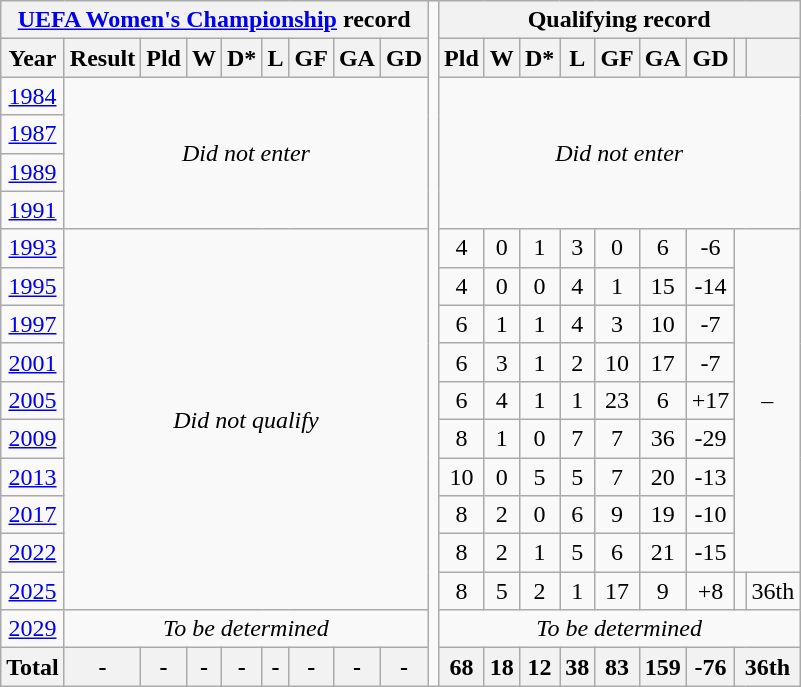<table class="wikitable" style="text-align: center;">
<tr>
<th colspan=9><a href='#'>UEFA Women's Championship</a> record</th>
<td rowspan=100></td>
<th colspan=9>Qualifying record</th>
</tr>
<tr>
<th>Year</th>
<th>Result</th>
<th>Pld</th>
<th>W</th>
<th>D*</th>
<th>L</th>
<th>GF</th>
<th>GA</th>
<th>GD<br></th>
<th>Pld</th>
<th>W</th>
<th>D*</th>
<th>L</th>
<th>GF</th>
<th>GA</th>
<th>GD</th>
<th></th>
<th></th>
</tr>
<tr>
<td> <a href='#'>1984</a></td>
<td colspan=8 rowspan=4><em>Did not enter</em></td>
<td colspan=9 rowspan=4><em>Did not enter</em></td>
</tr>
<tr>
<td> <a href='#'>1987</a></td>
</tr>
<tr>
<td> <a href='#'>1989</a></td>
</tr>
<tr>
<td> <a href='#'>1991</a></td>
</tr>
<tr>
<td> <a href='#'>1993</a></td>
<td colspan=8 rowspan=10><em>Did not qualify</em></td>
<td>4</td>
<td>0</td>
<td>1</td>
<td>3</td>
<td>0</td>
<td>6</td>
<td>-6</td>
<td colspan=2 rowspan=9>–</td>
</tr>
<tr>
<td> <a href='#'>1995</a></td>
<td>4</td>
<td>0</td>
<td>0</td>
<td>4</td>
<td>1</td>
<td>15</td>
<td>-14</td>
</tr>
<tr>
<td> <a href='#'>1997</a></td>
<td>6</td>
<td>1</td>
<td>1</td>
<td>4</td>
<td>3</td>
<td>10</td>
<td>-7</td>
</tr>
<tr>
<td> <a href='#'>2001</a></td>
<td>6</td>
<td>3</td>
<td>1</td>
<td>2</td>
<td>10</td>
<td>17</td>
<td>-7</td>
</tr>
<tr>
<td> <a href='#'>2005</a></td>
<td>6</td>
<td>4</td>
<td>1</td>
<td>1</td>
<td>23</td>
<td>6</td>
<td>+17</td>
</tr>
<tr>
<td> <a href='#'>2009</a></td>
<td>8</td>
<td>1</td>
<td>0</td>
<td>7</td>
<td>7</td>
<td>36</td>
<td>-29</td>
</tr>
<tr>
<td> <a href='#'>2013</a></td>
<td>10</td>
<td>0</td>
<td>5</td>
<td>5</td>
<td>7</td>
<td>20</td>
<td>-13</td>
</tr>
<tr>
<td> <a href='#'>2017</a></td>
<td>8</td>
<td>2</td>
<td>0</td>
<td>6</td>
<td>9</td>
<td>19</td>
<td>-10</td>
</tr>
<tr>
<td> <a href='#'>2022</a></td>
<td>8</td>
<td>2</td>
<td>1</td>
<td>5</td>
<td>6</td>
<td>21</td>
<td>-15</td>
</tr>
<tr>
<td> <a href='#'>2025</a></td>
<td>8</td>
<td>5</td>
<td>2</td>
<td>1</td>
<td>17</td>
<td>9</td>
<td>+8</td>
<td></td>
<td>36th</td>
</tr>
<tr>
<td><a href='#'>2029</a></td>
<td colspan=8><em>To be determined</em></td>
<td colspan=9><em>To be determined</em></td>
</tr>
<tr>
<th>Total</th>
<th>-</th>
<th>-</th>
<th>-</th>
<th>-</th>
<th>-</th>
<th>-</th>
<th>-</th>
<th>-</th>
<th>68</th>
<th>18</th>
<th>12</th>
<th>38</th>
<th>83</th>
<th>159</th>
<th>-76</th>
<th colspan=2>36th</th>
</tr>
</table>
